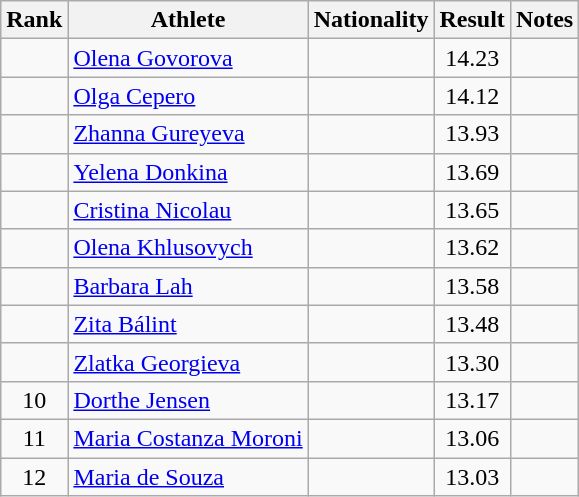<table class="wikitable sortable" style="text-align:center">
<tr>
<th>Rank</th>
<th>Athlete</th>
<th>Nationality</th>
<th>Result</th>
<th>Notes</th>
</tr>
<tr>
<td></td>
<td align=left><a href='#'>Olena Govorova</a></td>
<td align=left></td>
<td>14.23</td>
<td></td>
</tr>
<tr>
<td></td>
<td align=left><a href='#'>Olga Cepero</a></td>
<td align=left></td>
<td>14.12</td>
<td></td>
</tr>
<tr>
<td></td>
<td align=left><a href='#'>Zhanna Gureyeva</a></td>
<td align=left></td>
<td>13.93</td>
<td></td>
</tr>
<tr>
<td></td>
<td align=left><a href='#'>Yelena Donkina</a></td>
<td align=left></td>
<td>13.69</td>
<td></td>
</tr>
<tr>
<td></td>
<td align=left><a href='#'>Cristina Nicolau</a></td>
<td align=left></td>
<td>13.65</td>
<td></td>
</tr>
<tr>
<td></td>
<td align=left><a href='#'>Olena Khlusovych</a></td>
<td align=left></td>
<td>13.62</td>
<td></td>
</tr>
<tr>
<td></td>
<td align=left><a href='#'>Barbara Lah</a></td>
<td align=left></td>
<td>13.58</td>
<td></td>
</tr>
<tr>
<td></td>
<td align=left><a href='#'>Zita Bálint</a></td>
<td align=left></td>
<td>13.48</td>
<td></td>
</tr>
<tr>
<td></td>
<td align=left><a href='#'>Zlatka Georgieva</a></td>
<td align=left></td>
<td>13.30</td>
<td></td>
</tr>
<tr>
<td>10</td>
<td align=left><a href='#'>Dorthe Jensen</a></td>
<td align=left></td>
<td>13.17</td>
<td></td>
</tr>
<tr>
<td>11</td>
<td align=left><a href='#'>Maria Costanza Moroni</a></td>
<td align=left></td>
<td>13.06</td>
<td></td>
</tr>
<tr>
<td>12</td>
<td align=left><a href='#'>Maria de Souza</a></td>
<td align=left></td>
<td>13.03</td>
<td></td>
</tr>
</table>
